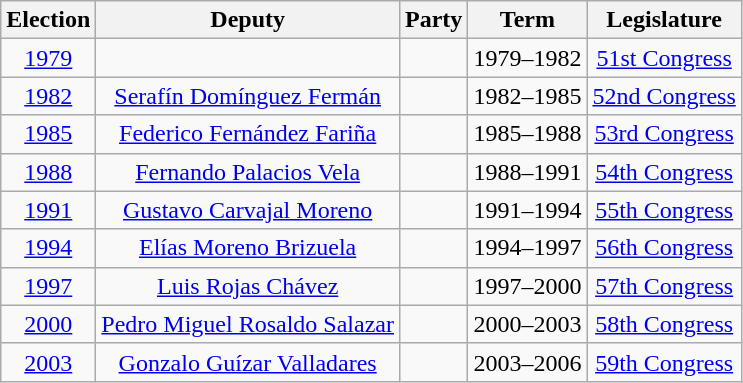<table class="wikitable sortable" style="text-align: center">
<tr>
<th>Election</th>
<th class="unsortable">Deputy</th>
<th class="unsortable">Party</th>
<th class="unsortable">Term</th>
<th class="unsortable">Legislature</th>
</tr>
<tr>
<td><a href='#'>1979</a></td>
<td></td>
<td></td>
<td>1979–1982</td>
<td><a href='#'>51st Congress</a></td>
</tr>
<tr>
<td><a href='#'>1982</a></td>
<td><a href='#'>Serafín Domínguez Fermán</a></td>
<td></td>
<td>1982–1985</td>
<td><a href='#'>52nd Congress</a></td>
</tr>
<tr>
<td><a href='#'>1985</a></td>
<td><a href='#'>Federico Fernández Fariña</a></td>
<td></td>
<td>1985–1988</td>
<td><a href='#'>53rd Congress</a></td>
</tr>
<tr>
<td><a href='#'>1988</a></td>
<td><a href='#'>Fernando Palacios Vela</a></td>
<td></td>
<td>1988–1991</td>
<td><a href='#'>54th Congress</a></td>
</tr>
<tr>
<td><a href='#'>1991</a></td>
<td><a href='#'>Gustavo Carvajal Moreno</a></td>
<td></td>
<td>1991–1994</td>
<td><a href='#'>55th Congress</a></td>
</tr>
<tr>
<td><a href='#'>1994</a></td>
<td><a href='#'>Elías Moreno Brizuela</a></td>
<td></td>
<td>1994–1997</td>
<td><a href='#'>56th Congress</a></td>
</tr>
<tr>
<td><a href='#'>1997</a></td>
<td><a href='#'>Luis Rojas Chávez</a></td>
<td></td>
<td>1997–2000</td>
<td><a href='#'>57th Congress</a></td>
</tr>
<tr>
<td><a href='#'>2000</a></td>
<td><a href='#'>Pedro Miguel Rosaldo Salazar</a></td>
<td></td>
<td>2000–2003</td>
<td><a href='#'>58th Congress</a></td>
</tr>
<tr>
<td><a href='#'>2003</a></td>
<td><a href='#'>Gonzalo Guízar Valladares</a></td>
<td></td>
<td>2003–2006</td>
<td><a href='#'>59th Congress</a></td>
</tr>
</table>
